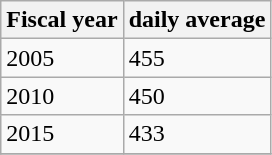<table class="wikitable">
<tr>
<th>Fiscal year</th>
<th>daily average</th>
</tr>
<tr>
<td>2005</td>
<td>455</td>
</tr>
<tr>
<td>2010</td>
<td>450</td>
</tr>
<tr>
<td>2015</td>
<td>433</td>
</tr>
<tr>
</tr>
</table>
